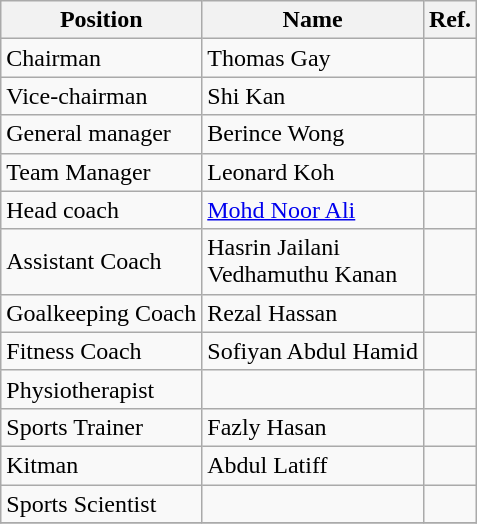<table class="wikitable">
<tr>
<th>Position</th>
<th>Name</th>
<th>Ref.</th>
</tr>
<tr>
<td>Chairman</td>
<td> Thomas Gay</td>
<td></td>
</tr>
<tr>
<td>Vice-chairman</td>
<td> Shi Kan</td>
<td></td>
</tr>
<tr>
<td>General manager</td>
<td> Berince Wong</td>
<td></td>
</tr>
<tr>
<td>Team Manager</td>
<td> Leonard Koh</td>
<td></td>
</tr>
<tr>
<td>Head coach</td>
<td> <a href='#'>Mohd Noor Ali</a></td>
<td>  </td>
</tr>
<tr>
<td>Assistant Coach</td>
<td> Hasrin Jailani <br>  Vedhamuthu Kanan</td>
<td></td>
</tr>
<tr>
<td>Goalkeeping Coach</td>
<td> Rezal Hassan</td>
<td></td>
</tr>
<tr>
<td>Fitness Coach</td>
<td> Sofiyan Abdul Hamid</td>
<td></td>
</tr>
<tr>
<td>Physiotherapist</td>
<td></td>
<td></td>
</tr>
<tr>
<td>Sports Trainer</td>
<td> Fazly Hasan</td>
<td></td>
</tr>
<tr>
<td>Kitman</td>
<td> Abdul Latiff</td>
<td></td>
</tr>
<tr>
<td>Sports Scientist</td>
<td></td>
<td></td>
</tr>
<tr>
</tr>
</table>
